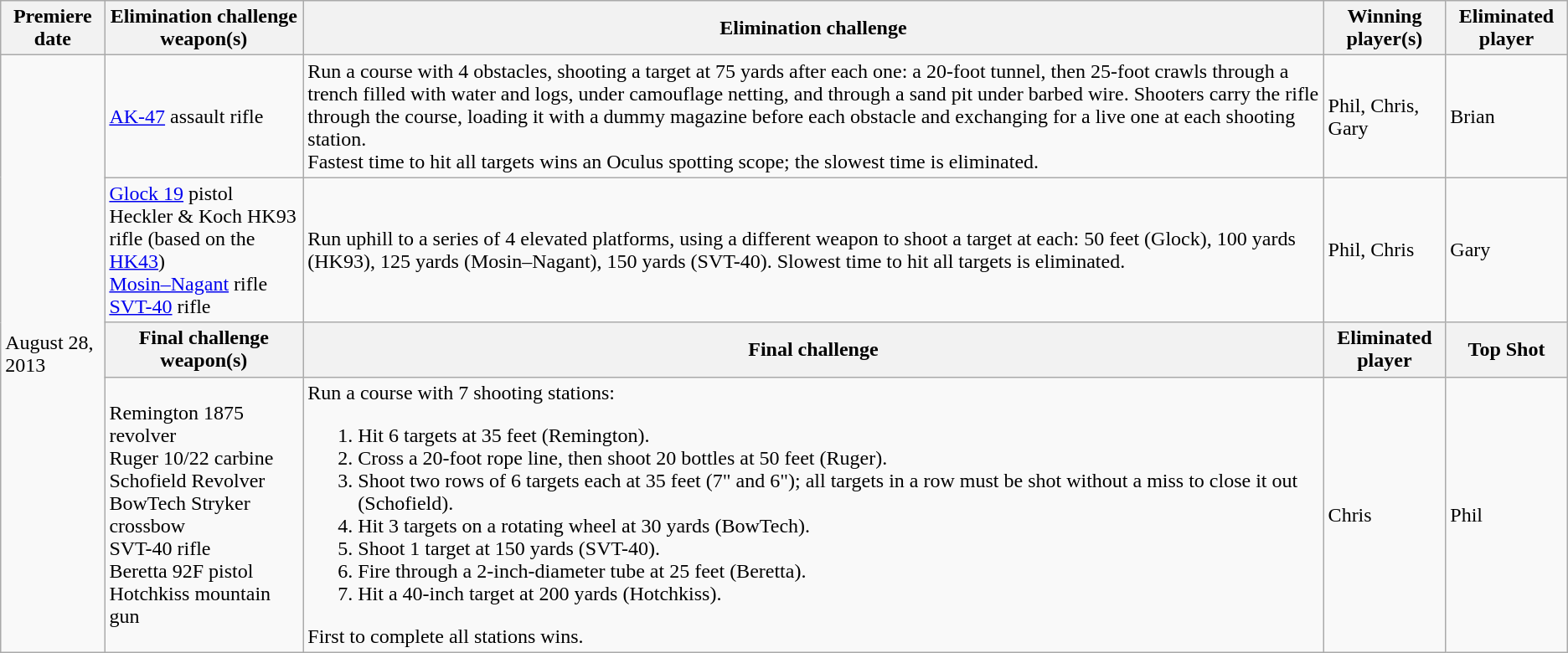<table class="wikitable">
<tr>
<th>Premiere date</th>
<th>Elimination challenge weapon(s)</th>
<th>Elimination challenge</th>
<th>Winning player(s)</th>
<th>Eliminated player</th>
</tr>
<tr>
<td rowspan="4">August 28, 2013</td>
<td><a href='#'>AK-47</a> assault rifle</td>
<td>Run a course with 4 obstacles, shooting a target at 75 yards after each one: a 20-foot tunnel, then 25-foot crawls through a trench filled with water and logs, under camouflage netting, and through a sand pit under barbed wire. Shooters carry the rifle through the course, loading it with a dummy magazine before each obstacle and exchanging for a live one at each shooting station.<br>Fastest time to hit all targets wins an Oculus spotting scope; the slowest time is eliminated.</td>
<td>Phil, Chris, Gary</td>
<td>Brian</td>
</tr>
<tr>
<td><a href='#'>Glock 19</a> pistol<br>Heckler & Koch HK93 rifle (based on the <a href='#'>HK43</a>)<br><a href='#'>Mosin–Nagant</a> rifle<br><a href='#'>SVT-40</a> rifle</td>
<td>Run uphill to a series of 4 elevated platforms, using a different weapon to shoot a target at each: 50 feet (Glock), 100 yards (HK93), 125 yards (Mosin–Nagant), 150 yards (SVT-40). Slowest time to hit all targets is eliminated.</td>
<td>Phil, Chris</td>
<td>Gary</td>
</tr>
<tr>
<th>Final challenge weapon(s)</th>
<th>Final challenge</th>
<th>Eliminated player</th>
<th>Top Shot</th>
</tr>
<tr>
<td>Remington 1875 revolver<br>Ruger 10/22 carbine<br>Schofield Revolver<br>BowTech Stryker crossbow<br>SVT-40 rifle<br>Beretta 92F pistol<br>Hotchkiss mountain gun</td>
<td>Run a course with 7 shooting stations:<br><ol><li>Hit 6 targets at 35 feet (Remington).</li><li>Cross a 20-foot rope line, then shoot 20 bottles at 50 feet (Ruger).</li><li>Shoot two rows of 6 targets each at 35 feet (7" and 6"); all targets in a row must be shot without a miss to close it out (Schofield).</li><li>Hit 3 targets on a rotating wheel at 30 yards (BowTech).</li><li>Shoot 1 target at 150 yards (SVT-40).</li><li>Fire through a 2-inch-diameter tube at 25 feet (Beretta).</li><li>Hit a 40-inch target at 200 yards (Hotchkiss).</li></ol>First to complete all stations wins.</td>
<td>Chris</td>
<td>Phil</td>
</tr>
</table>
